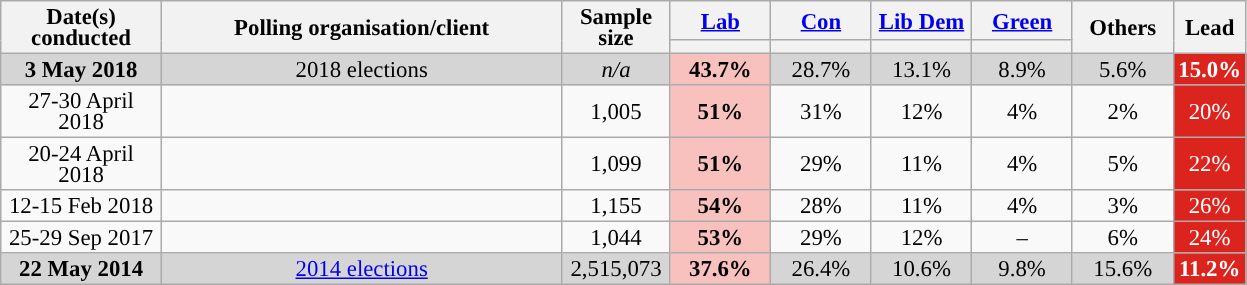<table class="wikitable sortable" style="text-align:center;font-size:95%;line-height:14px">
<tr>
<th style="width:100px;" rowspan="2">Date(s)<br>conducted</th>
<th style="width:260px;" rowspan="2">Polling organisation/client</th>
<th style="width:65px;" rowspan="2">Sample size</th>
<th style="width:60px;" class="unsortable"><a href='#'>Lab</a></th>
<th style="width:60px;" class="unsortable"><a href='#'>Con</a></th>
<th style="width:60px;" class="unsortable"><a href='#'>Lib Dem</a></th>
<th style="width:60px;" class="unsortable"><a href='#'>Green</a></th>
<th style="width:60px;" rowspan="2" class="unsortable">Others</th>
<th class="unsortable" style="width:20px;" rowspan="2">Lead</th>
</tr>
<tr>
<th class="unsortable" style="color:inherit;background:"></th>
<th class="unsortable" style="color:inherit;background:"></th>
<th class="unsortable" style="color:inherit;background:"></th>
<th class="unsortable" style="color:inherit;background:"></th>
</tr>
<tr>
<td style="background:#D5D5D5"><strong>3 May 2018</strong></td>
<td style="background:#D5D5D5">2018 elections</td>
<td style="background:#D5D5D5"><em>n/a</em></td>
<td style="background:#F8C1BE"><strong>43.7%</strong></td>
<td style="background:#D5D5D5">28.7%</td>
<td style="background:#D5D5D5">13.1%</td>
<td style="background:#D5D5D5">8.9%</td>
<td style="background:#D5D5D5">5.6%</td>
<td style="background:#dc241f; color:white;"><strong>15.0%</strong></td>
</tr>
<tr>
<td>27-30 April 2018</td>
<td></td>
<td>1,005</td>
<td style="background:#F8C1BE"><strong>51%</strong></td>
<td>31%</td>
<td>12%</td>
<td>4%</td>
<td>2%</td>
<td style="background:#dc241f; color:white;">20%</td>
</tr>
<tr>
<td>20-24 April 2018</td>
<td></td>
<td>1,099</td>
<td style="background:#F8C1BE"><strong>51%</strong></td>
<td>29%</td>
<td>11%</td>
<td>4%</td>
<td>5%</td>
<td style="background:#dc241f; color:white;">22%</td>
</tr>
<tr>
<td>12-15 Feb 2018</td>
<td></td>
<td>1,155</td>
<td style="background:#F8C1BE"><strong>54%</strong></td>
<td>28%</td>
<td>11%</td>
<td>4%</td>
<td>3%</td>
<td style="background:#dc241f; color:white;">26%</td>
</tr>
<tr>
<td>25-29 Sep 2017</td>
<td></td>
<td>1,044</td>
<td style="background:#F8C1BE"><strong>53%</strong></td>
<td>29%</td>
<td>12%</td>
<td><em>–</em></td>
<td>6%</td>
<td style="background:#dc241f; color:white;">24%</td>
</tr>
<tr>
<td style="background:#D5D5D5"><strong>22 May 2014</strong></td>
<td style="background:#D5D5D5"><a href='#'>2014 elections</a></td>
<td style="background:#D5D5D5">2,515,073</td>
<td style="background:#F8C1BE"><strong>37.6%</strong></td>
<td style="background:#D5D5D5">26.4%</td>
<td style="background:#D5D5D5">10.6%</td>
<td style="background:#D5D5D5">9.8%</td>
<td style="background:#D5D5D5">15.6%</td>
<td style="background:#dc241f; color:white;"><strong>11.2%</strong></td>
</tr>
</table>
